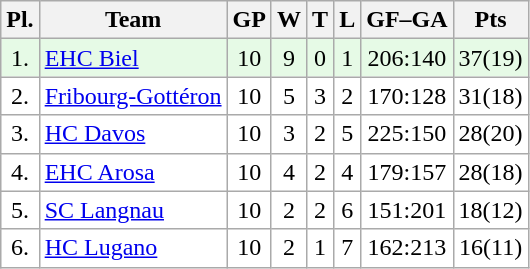<table class="wikitable">
<tr>
<th>Pl.</th>
<th>Team</th>
<th>GP</th>
<th>W</th>
<th>T</th>
<th>L</th>
<th>GF–GA</th>
<th>Pts</th>
</tr>
<tr align="center " bgcolor="#e6fae6">
<td>1.</td>
<td align="left"><a href='#'>EHC Biel</a></td>
<td>10</td>
<td>9</td>
<td>0</td>
<td>1</td>
<td>206:140</td>
<td>37(19)</td>
</tr>
<tr align="center "  bgcolor="#FFFFFF">
<td>2.</td>
<td align="left"><a href='#'>Fribourg-Gottéron</a></td>
<td>10</td>
<td>5</td>
<td>3</td>
<td>2</td>
<td>170:128</td>
<td>31(18)</td>
</tr>
<tr align="center "  bgcolor="#FFFFFF">
<td>3.</td>
<td align="left"><a href='#'>HC Davos</a></td>
<td>10</td>
<td>3</td>
<td>2</td>
<td>5</td>
<td>225:150</td>
<td>28(20)</td>
</tr>
<tr align="center "  bgcolor="#FFFFFF">
<td>4.</td>
<td align="left"><a href='#'>EHC Arosa</a></td>
<td>10</td>
<td>4</td>
<td>2</td>
<td>4</td>
<td>179:157</td>
<td>28(18)</td>
</tr>
<tr align="center " bgcolor="#FFFFFF">
<td>5.</td>
<td align="left"><a href='#'>SC Langnau</a></td>
<td>10</td>
<td>2</td>
<td>2</td>
<td>6</td>
<td>151:201</td>
<td>18(12)</td>
</tr>
<tr align="center "  bgcolor="#FFFFFF">
<td>6.</td>
<td align="left"><a href='#'>HC Lugano</a></td>
<td>10</td>
<td>2</td>
<td>1</td>
<td>7</td>
<td>162:213</td>
<td>16(11)</td>
</tr>
</table>
